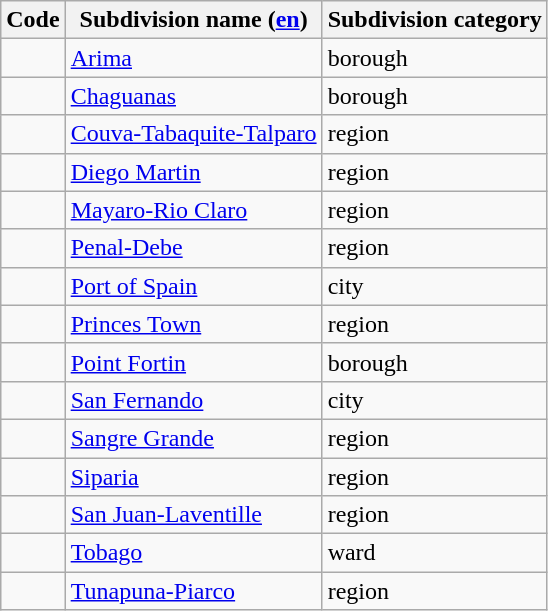<table class="wikitable sortable">
<tr>
<th>Code</th>
<th>Subdivision name (<a href='#'>en</a>)</th>
<th>Subdivision category</th>
</tr>
<tr>
<td></td>
<td><a href='#'>Arima</a></td>
<td>borough</td>
</tr>
<tr>
<td></td>
<td><a href='#'>Chaguanas</a></td>
<td>borough</td>
</tr>
<tr>
<td></td>
<td><a href='#'>Couva-Tabaquite-Talparo</a></td>
<td>region</td>
</tr>
<tr>
<td></td>
<td><a href='#'>Diego Martin</a></td>
<td>region</td>
</tr>
<tr>
<td></td>
<td><a href='#'>Mayaro-Rio Claro</a></td>
<td>region</td>
</tr>
<tr>
<td></td>
<td><a href='#'>Penal-Debe</a></td>
<td>region</td>
</tr>
<tr>
<td></td>
<td><a href='#'>Port of Spain</a></td>
<td>city</td>
</tr>
<tr>
<td></td>
<td><a href='#'>Princes Town</a></td>
<td>region</td>
</tr>
<tr>
<td></td>
<td><a href='#'>Point Fortin</a></td>
<td>borough</td>
</tr>
<tr>
<td></td>
<td><a href='#'>San Fernando</a></td>
<td>city</td>
</tr>
<tr>
<td></td>
<td><a href='#'>Sangre Grande</a></td>
<td>region</td>
</tr>
<tr>
<td></td>
<td><a href='#'>Siparia</a></td>
<td>region</td>
</tr>
<tr>
<td></td>
<td><a href='#'>San Juan-Laventille</a></td>
<td>region</td>
</tr>
<tr>
<td></td>
<td><a href='#'>Tobago</a></td>
<td>ward</td>
</tr>
<tr>
<td></td>
<td><a href='#'>Tunapuna-Piarco</a></td>
<td>region</td>
</tr>
</table>
